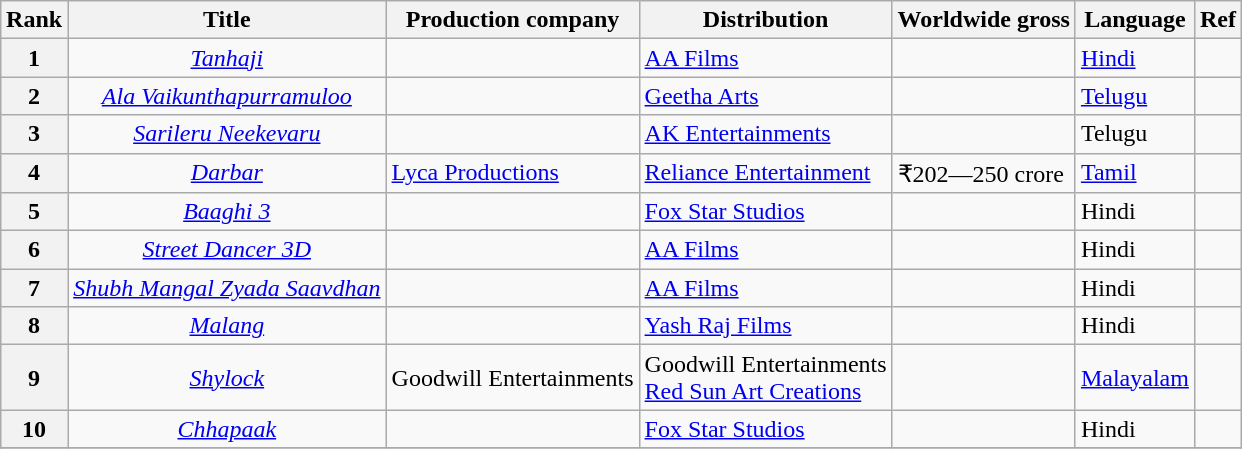<table class="wikitable sortable" style=" margin:auto;">
<tr>
<th>Rank</th>
<th>Title</th>
<th>Production company</th>
<th>Distribution</th>
<th>Worldwide gross</th>
<th>Language</th>
<th>Ref</th>
</tr>
<tr>
<th>1</th>
<td style="text-align:center; "><em><a href='#'>Tanhaji</a></em></td>
<td></td>
<td><a href='#'>AA Films</a></td>
<td></td>
<td><a href='#'>Hindi</a></td>
<td></td>
</tr>
<tr>
<th>2</th>
<td style="text-align:center; "><em><a href='#'>Ala Vaikunthapurramuloo </a></em></td>
<td></td>
<td><a href='#'>Geetha Arts</a></td>
<td></td>
<td><a href='#'>Telugu</a></td>
<td></td>
</tr>
<tr>
<th>3</th>
<td style="text-align:center;"><em><a href='#'>Sarileru Neekevaru</a></em></td>
<td></td>
<td><a href='#'>AK Entertainments</a></td>
<td></td>
<td>Telugu</td>
<td></td>
</tr>
<tr>
<th>4</th>
<td style="text-align:center;"><em><a href='#'>Darbar</a></em></td>
<td><a href='#'>Lyca Productions</a></td>
<td><a href='#'>Reliance Entertainment</a></td>
<td>₹202—250 crore</td>
<td><a href='#'>Tamil</a></td>
<td></td>
</tr>
<tr>
<th>5</th>
<td style="text-align:center;"><em><a href='#'>Baaghi 3</a></em></td>
<td></td>
<td><a href='#'>Fox Star Studios</a></td>
<td></td>
<td>Hindi</td>
<td></td>
</tr>
<tr>
<th>6</th>
<td style="text-align:center;"><em><a href='#'>Street Dancer 3D</a></em></td>
<td></td>
<td><a href='#'>AA Films</a></td>
<td></td>
<td>Hindi</td>
<td></td>
</tr>
<tr>
<th>7</th>
<td style="text-align:center;"><em><a href='#'>Shubh Mangal Zyada Saavdhan</a></em></td>
<td></td>
<td><a href='#'>AA Films</a></td>
<td></td>
<td>Hindi</td>
<td></td>
</tr>
<tr>
<th>8</th>
<td style="text-align:center;"><em><a href='#'>Malang</a></em></td>
<td></td>
<td><a href='#'>Yash Raj Films</a></td>
<td></td>
<td>Hindi</td>
<td></td>
</tr>
<tr>
<th>9</th>
<td style="text-align:center; "><em><a href='#'>Shylock</a></em></td>
<td>Goodwill Entertainments</td>
<td>Goodwill Entertainments<br><a href='#'>Red Sun Art Creations</a></td>
<td></td>
<td><a href='#'>Malayalam</a></td>
<td></td>
</tr>
<tr>
<th>10</th>
<td style="text-align:center; "><em><a href='#'>Chhapaak</a></em></td>
<td></td>
<td><a href='#'>Fox Star Studios</a></td>
<td></td>
<td>Hindi</td>
<td></td>
</tr>
<tr>
</tr>
</table>
